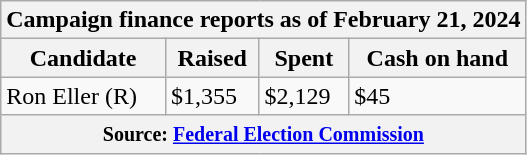<table class="wikitable sortable">
<tr>
<th colspan=4>Campaign finance reports as of February 21, 2024</th>
</tr>
<tr style="text-align:center;">
<th>Candidate</th>
<th>Raised</th>
<th>Spent</th>
<th>Cash on hand</th>
</tr>
<tr>
<td>Ron Eller (R)</td>
<td>$1,355</td>
<td>$2,129</td>
<td>$45</td>
</tr>
<tr>
<th colspan="4"><small>Source: <a href='#'>Federal Election Commission</a></small></th>
</tr>
</table>
